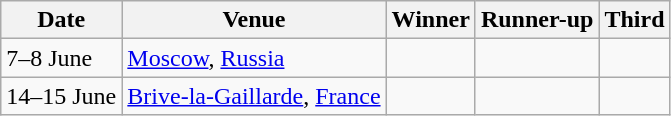<table class="wikitable">
<tr>
<th>Date</th>
<th>Venue</th>
<th>Winner</th>
<th>Runner-up</th>
<th>Third</th>
</tr>
<tr>
<td>7–8 June</td>
<td><a href='#'>Moscow</a>, <a href='#'>Russia</a></td>
<td></td>
<td></td>
<td></td>
</tr>
<tr>
<td>14–15 June</td>
<td><a href='#'>Brive-la-Gaillarde</a>, <a href='#'>France</a></td>
<td></td>
<td></td>
<td></td>
</tr>
</table>
